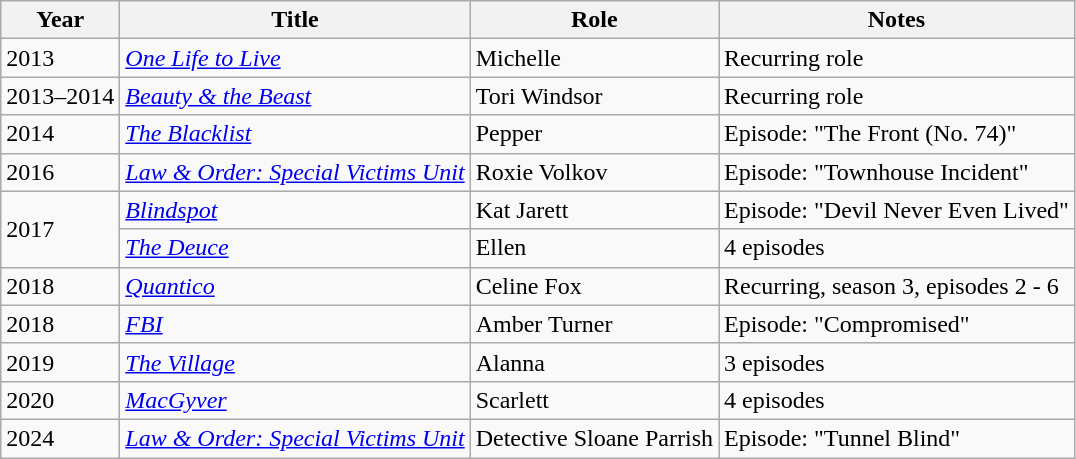<table class="wikitable sortable">
<tr>
<th>Year</th>
<th>Title</th>
<th>Role</th>
<th class="unsortable">Notes</th>
</tr>
<tr>
<td>2013</td>
<td><em><a href='#'>One Life to Live</a></em></td>
<td>Michelle</td>
<td>Recurring role</td>
</tr>
<tr>
<td>2013–2014</td>
<td><em><a href='#'>Beauty & the Beast</a></em></td>
<td>Tori Windsor</td>
<td>Recurring role</td>
</tr>
<tr>
<td>2014</td>
<td><em><a href='#'>The Blacklist</a></em></td>
<td>Pepper</td>
<td>Episode: "The Front (No. 74)"</td>
</tr>
<tr>
<td>2016</td>
<td><em><a href='#'>Law & Order: Special Victims Unit</a></em></td>
<td>Roxie Volkov</td>
<td>Episode: "Townhouse Incident"</td>
</tr>
<tr>
<td rowspan="2">2017</td>
<td><em><a href='#'>Blindspot</a></em></td>
<td>Kat Jarett</td>
<td>Episode: "Devil Never Even Lived"</td>
</tr>
<tr>
<td><em><a href='#'>The Deuce</a></em></td>
<td>Ellen</td>
<td>4 episodes</td>
</tr>
<tr>
<td>2018</td>
<td><em><a href='#'>Quantico</a></em></td>
<td>Celine Fox</td>
<td>Recurring, season 3, episodes 2 - 6</td>
</tr>
<tr>
<td>2018</td>
<td><em><a href='#'>FBI</a></em></td>
<td>Amber Turner</td>
<td>Episode: "Compromised"</td>
</tr>
<tr>
<td>2019</td>
<td><em><a href='#'>The Village</a></em></td>
<td>Alanna</td>
<td>3 episodes</td>
</tr>
<tr>
<td>2020</td>
<td><a href='#'><em>MacGyver</em></a></td>
<td>Scarlett</td>
<td>4 episodes</td>
</tr>
<tr>
<td>2024</td>
<td><em><a href='#'>Law & Order: Special Victims Unit</a></em></td>
<td>Detective Sloane Parrish</td>
<td>Episode: "Tunnel Blind"</td>
</tr>
</table>
